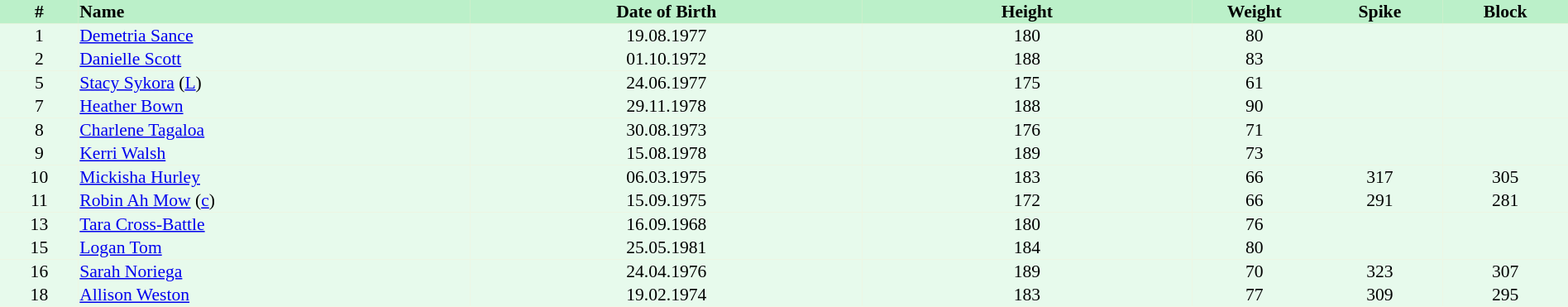<table border=0 cellpaddiyg=2 cellspacing=0  |- bgcolor=#FFECCE style="text-align:center; font-size:90%;" width=100%>
<tr bgcolor=#BBF0C9>
<th width=5%>#</th>
<th width=25% align=left>Name</th>
<th width=25%>Date of Birth</th>
<th width=21%>Height</th>
<th width=8%>Weight</th>
<th width=8%>Spike</th>
<th width=8%>Block</th>
</tr>
<tr bgcolor=#E7FAEC>
<td>1</td>
<td align=left><a href='#'>Demetria Sance</a></td>
<td>19.08.1977</td>
<td>180</td>
<td>80</td>
<td></td>
<td></td>
</tr>
<tr bgcolor=#E7FAEC>
<td>2</td>
<td align=left><a href='#'>Danielle Scott</a></td>
<td>01.10.1972</td>
<td>188</td>
<td>83</td>
<td></td>
<td></td>
</tr>
<tr bgcolor=#E7FAEC>
<td>5</td>
<td align=left><a href='#'>Stacy Sykora</a> (<a href='#'>L</a>)</td>
<td>24.06.1977</td>
<td>175</td>
<td>61</td>
<td></td>
<td></td>
</tr>
<tr bgcolor=#E7FAEC>
<td>7</td>
<td align=left><a href='#'>Heather Bown</a></td>
<td>29.11.1978</td>
<td>188</td>
<td>90</td>
<td></td>
<td></td>
</tr>
<tr bgcolor=#E7FAEC>
<td>8</td>
<td align=left><a href='#'>Charlene Tagaloa</a></td>
<td>30.08.1973</td>
<td>176</td>
<td>71</td>
<td></td>
<td></td>
</tr>
<tr bgcolor=#E7FAEC>
<td>9</td>
<td align=left><a href='#'>Kerri Walsh</a></td>
<td>15.08.1978</td>
<td>189</td>
<td>73</td>
<td></td>
<td></td>
</tr>
<tr bgcolor=#E7FAEC>
<td>10</td>
<td align=left><a href='#'>Mickisha Hurley</a></td>
<td>06.03.1975</td>
<td>183</td>
<td>66</td>
<td>317</td>
<td>305</td>
</tr>
<tr bgcolor=#E7FAEC>
<td>11</td>
<td align=left><a href='#'>Robin Ah Mow</a> (<a href='#'>c</a>)</td>
<td>15.09.1975</td>
<td>172</td>
<td>66</td>
<td>291</td>
<td>281</td>
</tr>
<tr bgcolor=#E7FAEC>
<td>13</td>
<td align=left><a href='#'>Tara Cross-Battle</a></td>
<td>16.09.1968</td>
<td>180</td>
<td>76</td>
<td></td>
<td></td>
</tr>
<tr bgcolor=#E7FAEC>
<td>15</td>
<td align=left><a href='#'>Logan Tom</a></td>
<td>25.05.1981</td>
<td>184</td>
<td>80</td>
<td></td>
<td></td>
</tr>
<tr bgcolor=#E7FAEC>
<td>16</td>
<td align=left><a href='#'>Sarah Noriega</a></td>
<td>24.04.1976</td>
<td>189</td>
<td>70</td>
<td>323</td>
<td>307</td>
</tr>
<tr bgcolor=#E7FAEC>
<td>18</td>
<td align=left><a href='#'>Allison Weston</a></td>
<td>19.02.1974</td>
<td>183</td>
<td>77</td>
<td>309</td>
<td>295</td>
</tr>
</table>
